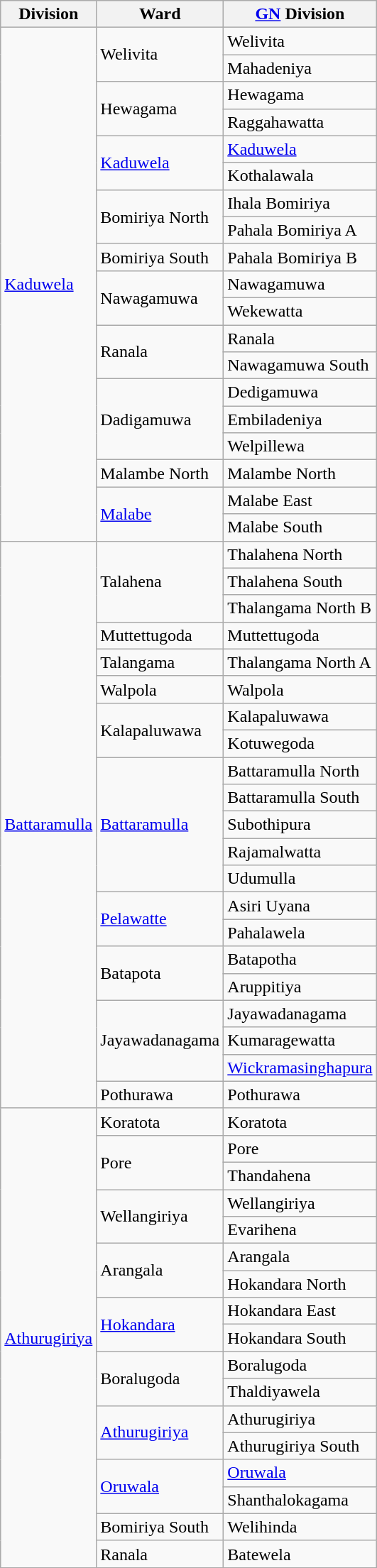<table class="wikitable" style="text-align: left;">
<tr>
<th>Division</th>
<th>Ward</th>
<th><a href='#'>GN</a> Division</th>
</tr>
<tr>
<td rowspan="19"><a href='#'>Kaduwela</a></td>
<td rowspan="2">Welivita</td>
<td>Welivita</td>
</tr>
<tr>
<td>Mahadeniya</td>
</tr>
<tr>
<td rowspan="2">Hewagama</td>
<td>Hewagama</td>
</tr>
<tr>
<td>Raggahawatta</td>
</tr>
<tr>
<td rowspan="2"><a href='#'>Kaduwela</a></td>
<td><a href='#'>Kaduwela</a></td>
</tr>
<tr>
<td>Kothalawala</td>
</tr>
<tr>
<td rowspan="2">Bomiriya North</td>
<td>Ihala Bomiriya</td>
</tr>
<tr>
<td>Pahala Bomiriya A</td>
</tr>
<tr>
<td rowspan="1">Bomiriya South</td>
<td>Pahala Bomiriya B</td>
</tr>
<tr>
<td rowspan="2">Nawagamuwa</td>
<td>Nawagamuwa</td>
</tr>
<tr>
<td>Wekewatta</td>
</tr>
<tr>
<td rowspan="2">Ranala</td>
<td>Ranala</td>
</tr>
<tr>
<td>Nawagamuwa South</td>
</tr>
<tr>
<td rowspan="3">Dadigamuwa</td>
<td>Dedigamuwa</td>
</tr>
<tr>
<td>Embiladeniya</td>
</tr>
<tr>
<td>Welpillewa</td>
</tr>
<tr>
<td rowspan="1">Malambe North</td>
<td>Malambe North</td>
</tr>
<tr>
<td rowspan="2"><a href='#'>Malabe</a></td>
<td>Malabe East</td>
</tr>
<tr>
<td>Malabe South</td>
</tr>
<tr>
<td rowspan="21"><a href='#'>Battaramulla</a></td>
<td rowspan="3">Talahena</td>
<td>Thalahena North</td>
</tr>
<tr>
<td>Thalahena South</td>
</tr>
<tr>
<td>Thalangama North B</td>
</tr>
<tr>
<td rowspan="1">Muttettugoda</td>
<td>Muttettugoda</td>
</tr>
<tr>
<td rowspan="1">Talangama</td>
<td>Thalangama North A</td>
</tr>
<tr>
<td rowspan="1">Walpola</td>
<td>Walpola</td>
</tr>
<tr>
<td rowspan="2">Kalapaluwawa</td>
<td>Kalapaluwawa</td>
</tr>
<tr>
<td>Kotuwegoda</td>
</tr>
<tr>
<td rowspan="5"><a href='#'>Battaramulla</a></td>
<td>Battaramulla North</td>
</tr>
<tr>
<td>Battaramulla South</td>
</tr>
<tr>
<td>Subothipura</td>
</tr>
<tr>
<td>Rajamalwatta</td>
</tr>
<tr>
<td>Udumulla</td>
</tr>
<tr>
<td rowspan="2"><a href='#'>Pelawatte</a></td>
<td>Asiri Uyana</td>
</tr>
<tr>
<td>Pahalawela</td>
</tr>
<tr>
<td rowspan="2">Batapota</td>
<td>Batapotha</td>
</tr>
<tr>
<td>Aruppitiya</td>
</tr>
<tr>
<td rowspan="3">Jayawadanagama</td>
<td>Jayawadanagama</td>
</tr>
<tr>
<td>Kumaragewatta</td>
</tr>
<tr>
<td><a href='#'>Wickramasinghapura</a></td>
</tr>
<tr>
<td rowspan="1">Pothurawa</td>
<td>Pothurawa</td>
</tr>
<tr>
<td rowspan="17"><a href='#'>Athurugiriya</a></td>
<td rowspan="1">Koratota</td>
<td>Koratota</td>
</tr>
<tr>
<td rowspan="2">Pore</td>
<td>Pore</td>
</tr>
<tr>
<td>Thandahena</td>
</tr>
<tr>
<td rowspan="2">Wellangiriya</td>
<td>Wellangiriya</td>
</tr>
<tr>
<td>Evarihena</td>
</tr>
<tr>
<td rowspan="2">Arangala</td>
<td>Arangala</td>
</tr>
<tr>
<td>Hokandara North</td>
</tr>
<tr>
<td rowspan="2"><a href='#'>Hokandara</a></td>
<td>Hokandara East</td>
</tr>
<tr>
<td>Hokandara South</td>
</tr>
<tr>
<td rowspan="2">Boralugoda</td>
<td>Boralugoda</td>
</tr>
<tr>
<td>Thaldiyawela</td>
</tr>
<tr>
<td rowspan="2"><a href='#'>Athurugiriya</a></td>
<td>Athurugiriya</td>
</tr>
<tr>
<td>Athurugiriya South</td>
</tr>
<tr>
<td rowspan="2"><a href='#'>Oruwala</a></td>
<td><a href='#'>Oruwala</a></td>
</tr>
<tr>
<td>Shanthalokagama</td>
</tr>
<tr>
<td rowspan="1">Bomiriya South</td>
<td>Welihinda</td>
</tr>
<tr>
<td rowspan="1">Ranala</td>
<td>Batewela</td>
</tr>
</table>
